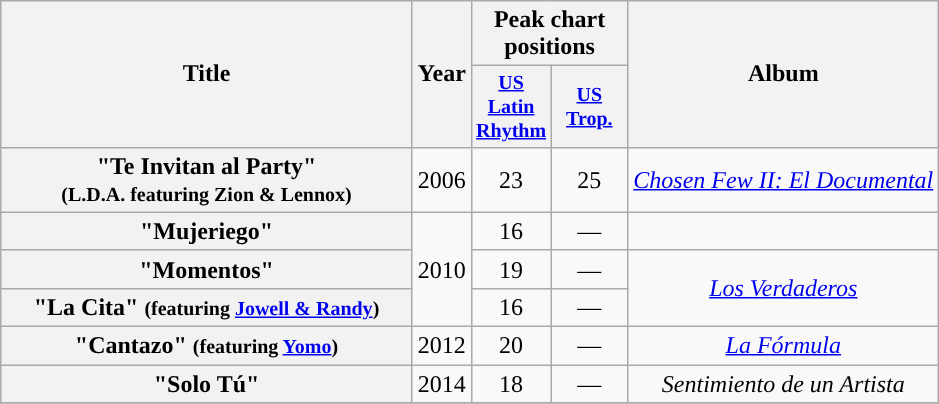<table class="wikitable plainrowheaders" style="text-align:center;">
<tr>
<th rowspan="2" width="267">Title</th>
<th rowspan="2">Year</th>
<th colspan="2">Peak chart positions</th>
<th rowspan="2">Album</th>
</tr>
<tr style="font-size:smaller;">
<th width="45"><a href='#'>US<br>Latin Rhythm</a><br></th>
<th width="45"><a href='#'>US<br>Trop.</a><br></th>
</tr>
<tr>
<th scope="row">"Te Invitan al Party"<br><small>(L.D.A. featuring Zion & Lennox)</small></th>
<td>2006</td>
<td>23</td>
<td>25</td>
<td><em><a href='#'>Chosen Few II: El Documental</a></em></td>
</tr>
<tr>
<th scope="row">"Mujeriego"</th>
<td rowspan="3">2010</td>
<td>16</td>
<td>—</td>
<td></td>
</tr>
<tr>
<th scope="row">"Momentos"</th>
<td>19</td>
<td>—</td>
<td rowspan="2"><em><a href='#'>Los Verdaderos</a></em></td>
</tr>
<tr>
<th scope="row">"La Cita" <small>(featuring <a href='#'>Jowell & Randy</a>)</small></th>
<td>16</td>
<td>—</td>
</tr>
<tr>
<th scope="row">"Cantazo" <small>(featuring <a href='#'>Yomo</a>)</small></th>
<td>2012</td>
<td>20</td>
<td>—</td>
<td><em><a href='#'>La Fórmula</a></em></td>
</tr>
<tr>
<th scope="row">"Solo Tú"</th>
<td>2014</td>
<td>18</td>
<td>—</td>
<td><em>Sentimiento de un Artista</em></td>
</tr>
<tr>
</tr>
</table>
